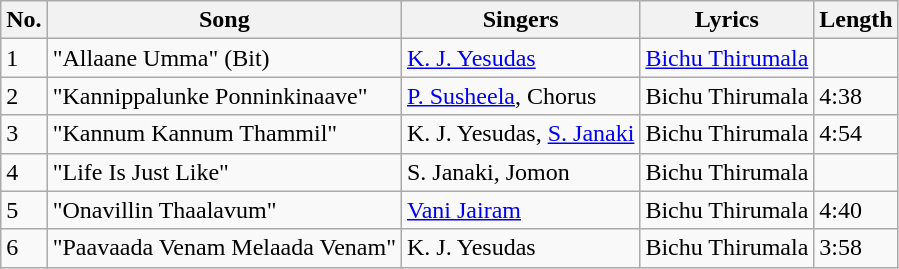<table class="wikitable">
<tr>
<th>No.</th>
<th>Song</th>
<th>Singers</th>
<th>Lyrics</th>
<th>Length</th>
</tr>
<tr>
<td>1</td>
<td>"Allaane Umma" (Bit)</td>
<td><a href='#'>K. J. Yesudas</a></td>
<td><a href='#'>Bichu Thirumala</a></td>
<td></td>
</tr>
<tr>
<td>2</td>
<td>"Kannippalunke Ponninkinaave"</td>
<td><a href='#'>P. Susheela</a>, Chorus</td>
<td>Bichu Thirumala</td>
<td>4:38</td>
</tr>
<tr>
<td>3</td>
<td>"Kannum Kannum Thammil"</td>
<td>K. J. Yesudas, <a href='#'>S. Janaki</a></td>
<td>Bichu Thirumala</td>
<td>4:54</td>
</tr>
<tr>
<td>4</td>
<td>"Life Is Just Like"</td>
<td>S. Janaki, Jomon</td>
<td>Bichu Thirumala</td>
<td></td>
</tr>
<tr>
<td>5</td>
<td>"Onavillin Thaalavum"</td>
<td><a href='#'>Vani Jairam</a></td>
<td>Bichu Thirumala</td>
<td>4:40</td>
</tr>
<tr>
<td>6</td>
<td>"Paavaada Venam Melaada Venam"</td>
<td>K. J. Yesudas</td>
<td>Bichu Thirumala</td>
<td>3:58</td>
</tr>
</table>
